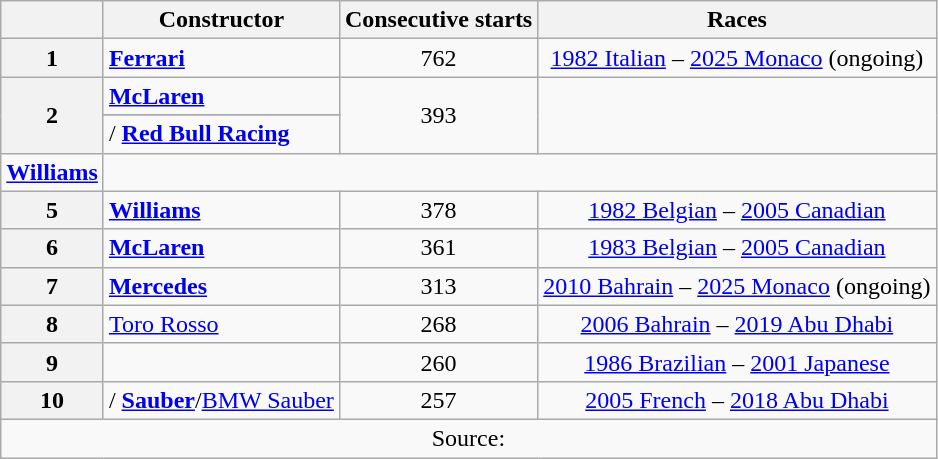<table class="wikitable">
<tr>
<th></th>
<th>Constructor</th>
<th>Consecutive starts</th>
<th>Races</th>
</tr>
<tr align="center">
<th>1</th>
<td align="left"> <strong><a href='#'>Ferrari</a></strong></td>
<td>762</td>
<td><a href='#'>1982 Italian</a> – <a href='#'>2025 Monaco</a> (ongoing)</td>
</tr>
<tr align="center">
<th rowspan=3>2</th>
<td align="left"> <strong><a href='#'>McLaren</a></strong></td>
<td rowspan=3>393</td>
<td rowspan=3></td>
</tr>
<tr align="center">
</tr>
<tr>
<td align="left">/ <strong><a href='#'>Red Bull Racing</a></strong></td>
</tr>
<tr>
<td align="left"> <strong><a href='#'>Williams</a></strong></td>
</tr>
<tr align="center">
<th>5</th>
<td align="left"> <strong><a href='#'>Williams</a></strong></td>
<td>378</td>
<td><a href='#'>1982 Belgian</a> – <a href='#'>2005 Canadian</a></td>
</tr>
<tr align="center">
<th>6</th>
<td align="left"> <strong><a href='#'>McLaren</a></strong></td>
<td>361</td>
<td><a href='#'>1983 Belgian</a> – <a href='#'>2005 Canadian</a></td>
</tr>
<tr align="center">
<th>7</th>
<td align="left"> <strong><a href='#'>Mercedes</a></strong></td>
<td>313</td>
<td><a href='#'>2010 Bahrain</a> – <a href='#'>2025 Monaco</a> (ongoing)</td>
</tr>
<tr align="center">
<th>8</th>
<td align="left"> <a href='#'>Toro Rosso</a></td>
<td>268</td>
<td><a href='#'>2006 Bahrain</a> – <a href='#'>2019 Abu Dhabi</a></td>
</tr>
<tr align="center">
<th>9</th>
<td align="left"></td>
<td>260</td>
<td><a href='#'>1986 Brazilian</a> – <a href='#'>2001 Japanese</a></td>
</tr>
<tr align="center">
<th>10</th>
<td align="left">/ <strong><a href='#'>Sauber</a></strong>/<a href='#'>BMW Sauber</a></td>
<td>257</td>
<td><a href='#'>2005 French</a> – <a href='#'>2018 Abu Dhabi</a></td>
</tr>
<tr>
<td colspan=4 align=center>Source:</td>
</tr>
</table>
